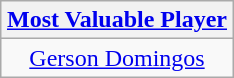<table class=wikitable style="text-align:center; margin:auto">
<tr>
<th><a href='#'>Most Valuable Player</a></th>
</tr>
<tr>
<td> <a href='#'>Gerson Domingos</a></td>
</tr>
</table>
